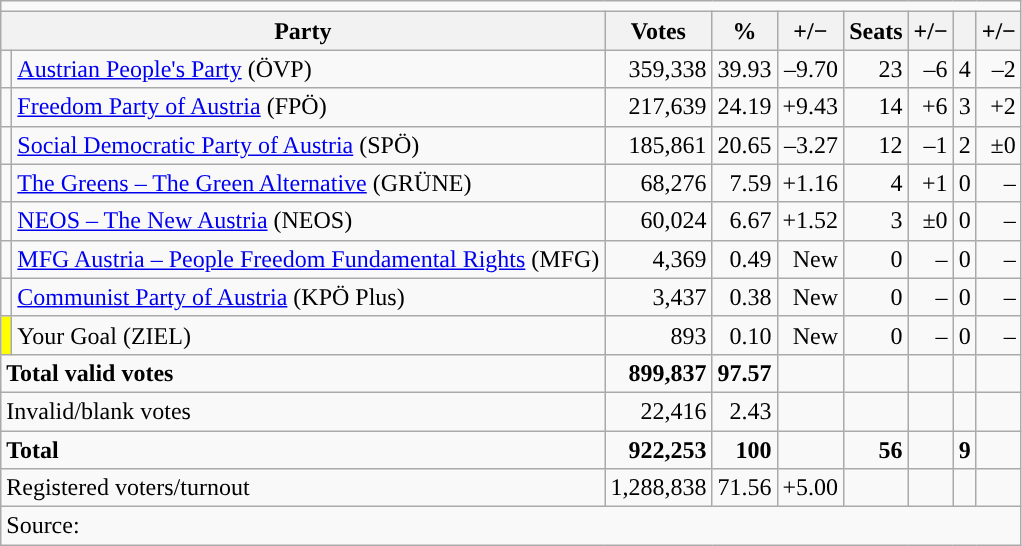<table class=wikitable style=text-align:right>
<tr>
<td align=center colspan=9></td>
</tr>
<tr>
<th colspan=2>Party</th>
<th>Votes</th>
<th>%</th>
<th>+/−</th>
<th>Seats</th>
<th>+/−</th>
<th></th>
<th>+/−</th>
</tr>
<tr>
<td bgcolor=></td>
<td align=left><a href='#'>Austrian People's Party</a> (ÖVP)</td>
<td>359,338</td>
<td>39.93</td>
<td>–9.70</td>
<td>23</td>
<td>–6</td>
<td>4</td>
<td>–2</td>
</tr>
<tr>
<td></td>
<td align="left"><a href='#'>Freedom Party of Austria</a> (FPÖ)</td>
<td>217,639</td>
<td>24.19</td>
<td>+9.43</td>
<td>14</td>
<td>+6</td>
<td>3</td>
<td>+2</td>
</tr>
<tr>
<td></td>
<td align="left"><a href='#'>Social Democratic Party of Austria</a> (SPÖ)</td>
<td>185,861</td>
<td>20.65</td>
<td>–3.27</td>
<td>12</td>
<td>–1</td>
<td>2</td>
<td>±0</td>
</tr>
<tr>
<td bgcolor=></td>
<td align=left><a href='#'>The Greens – The Green Alternative</a> (GRÜNE)</td>
<td>68,276</td>
<td>7.59</td>
<td>+1.16</td>
<td>4</td>
<td>+1</td>
<td>0</td>
<td>–</td>
</tr>
<tr>
<td bgcolor=></td>
<td align=left><a href='#'>NEOS – The New Austria</a> (NEOS)</td>
<td>60,024</td>
<td>6.67</td>
<td>+1.52</td>
<td>3</td>
<td>±0</td>
<td>0</td>
<td>–</td>
</tr>
<tr>
<td bgcolor=></td>
<td align=left><a href='#'>MFG Austria – People Freedom Fundamental Rights</a> (MFG)</td>
<td>4,369</td>
<td>0.49</td>
<td>New</td>
<td>0</td>
<td>–</td>
<td>0</td>
<td>–</td>
</tr>
<tr>
<td bgcolor=></td>
<td align=left><a href='#'>Communist Party of Austria</a> (KPÖ Plus)</td>
<td>3,437</td>
<td>0.38</td>
<td>New</td>
<td>0</td>
<td>–</td>
<td>0</td>
<td>–</td>
</tr>
<tr>
<td bgcolor=FFFF00></td>
<td align=left>Your Goal (ZIEL)</td>
<td>893</td>
<td>0.10</td>
<td>New</td>
<td>0</td>
<td>–</td>
<td>0</td>
<td>–</td>
</tr>
<tr>
<td colspan=2 align=left><strong>Total valid votes</strong></td>
<td><strong>899,837</strong></td>
<td><strong>97.57</strong></td>
<td></td>
<td></td>
<td></td>
<td></td>
<td></td>
</tr>
<tr>
<td colspan=2 align=left>Invalid/blank votes</td>
<td>22,416</td>
<td>2.43</td>
<td></td>
<td></td>
<td></td>
<td></td>
<td></td>
</tr>
<tr>
<td colspan=2 align=left><strong>Total</strong></td>
<td><strong>922,253</strong></td>
<td><strong>100</strong></td>
<td></td>
<td><strong>56</strong></td>
<td></td>
<td><strong>9</strong></td>
<td></td>
</tr>
<tr>
<td align=left colspan=2>Registered voters/turnout</td>
<td>1,288,838</td>
<td>71.56</td>
<td>+5.00</td>
<td></td>
<td></td>
<td></td>
<td></td>
</tr>
<tr>
<td align=left colspan=9>Source: </td>
</tr>
</table>
